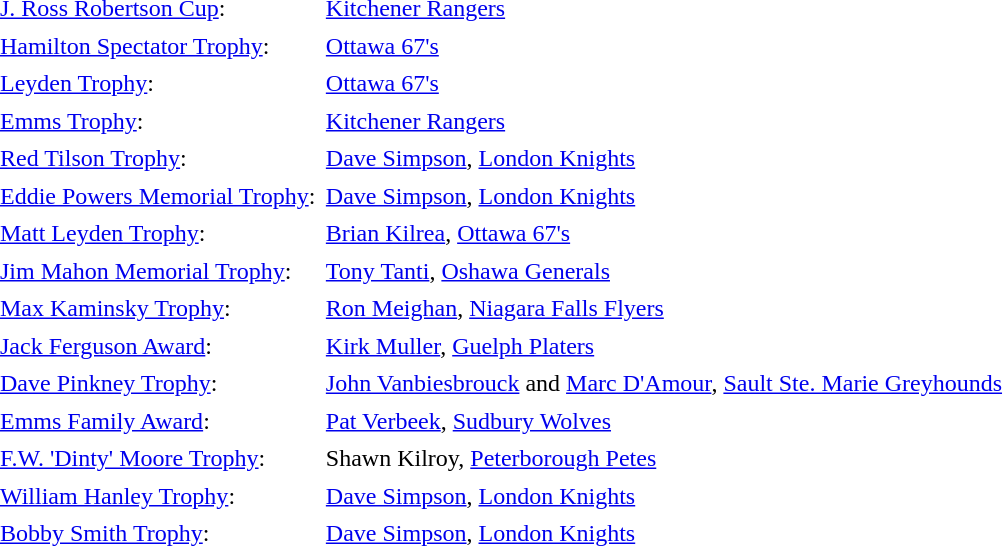<table cellpadding="3" cellspacing="1">
<tr>
<td><a href='#'>J. Ross Robertson Cup</a>:</td>
<td><a href='#'>Kitchener Rangers</a></td>
</tr>
<tr>
<td><a href='#'>Hamilton Spectator Trophy</a>:</td>
<td><a href='#'>Ottawa 67's</a></td>
</tr>
<tr>
<td><a href='#'>Leyden Trophy</a>:</td>
<td><a href='#'>Ottawa 67's</a></td>
</tr>
<tr>
<td><a href='#'>Emms Trophy</a>:</td>
<td><a href='#'>Kitchener Rangers</a></td>
</tr>
<tr>
<td><a href='#'>Red Tilson Trophy</a>:</td>
<td><a href='#'>Dave Simpson</a>, <a href='#'>London Knights</a></td>
</tr>
<tr>
<td><a href='#'>Eddie Powers Memorial Trophy</a>:</td>
<td><a href='#'>Dave Simpson</a>, <a href='#'>London Knights</a></td>
</tr>
<tr>
<td><a href='#'>Matt Leyden Trophy</a>:</td>
<td><a href='#'>Brian Kilrea</a>, <a href='#'>Ottawa 67's</a></td>
</tr>
<tr>
<td><a href='#'>Jim Mahon Memorial Trophy</a>:</td>
<td><a href='#'>Tony Tanti</a>, <a href='#'>Oshawa Generals</a></td>
</tr>
<tr>
<td><a href='#'>Max Kaminsky Trophy</a>:</td>
<td><a href='#'>Ron Meighan</a>, <a href='#'>Niagara Falls Flyers</a></td>
</tr>
<tr>
<td><a href='#'>Jack Ferguson Award</a>:</td>
<td><a href='#'>Kirk Muller</a>, <a href='#'>Guelph Platers</a></td>
</tr>
<tr>
<td><a href='#'>Dave Pinkney Trophy</a>:</td>
<td><a href='#'>John Vanbiesbrouck</a> and <a href='#'>Marc D'Amour</a>, <a href='#'>Sault Ste. Marie Greyhounds</a></td>
</tr>
<tr>
<td><a href='#'>Emms Family Award</a>:</td>
<td><a href='#'>Pat Verbeek</a>, <a href='#'>Sudbury Wolves</a></td>
</tr>
<tr>
<td><a href='#'>F.W. 'Dinty' Moore Trophy</a>:</td>
<td>Shawn Kilroy, <a href='#'>Peterborough Petes</a></td>
</tr>
<tr>
<td><a href='#'>William Hanley Trophy</a>:</td>
<td><a href='#'>Dave Simpson</a>, <a href='#'>London Knights</a></td>
</tr>
<tr>
<td><a href='#'>Bobby Smith Trophy</a>:</td>
<td><a href='#'>Dave Simpson</a>, <a href='#'>London Knights</a></td>
</tr>
</table>
